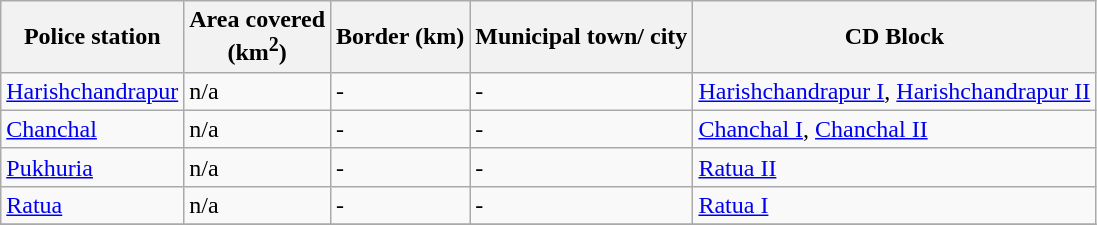<table class="wikitable sortable">
<tr>
<th>Police station</th>
<th>Area covered<br>(km<sup>2</sup>)</th>
<th>Border (km)</th>
<th>Municipal town/ city</th>
<th>CD Block</th>
</tr>
<tr>
<td><a href='#'>Harishchandrapur</a></td>
<td>n/a</td>
<td>-</td>
<td>-</td>
<td><a href='#'>Harishchandrapur I</a>, <a href='#'>Harishchandrapur II</a></td>
</tr>
<tr>
<td><a href='#'>Chanchal</a></td>
<td>n/a</td>
<td>-</td>
<td>-</td>
<td><a href='#'>Chanchal I</a>, <a href='#'>Chanchal II</a></td>
</tr>
<tr>
<td><a href='#'>Pukhuria</a></td>
<td>n/a</td>
<td>-</td>
<td>-</td>
<td><a href='#'>Ratua II</a></td>
</tr>
<tr>
<td><a href='#'>Ratua</a></td>
<td>n/a</td>
<td>-</td>
<td>-</td>
<td><a href='#'>Ratua I</a></td>
</tr>
<tr>
</tr>
</table>
